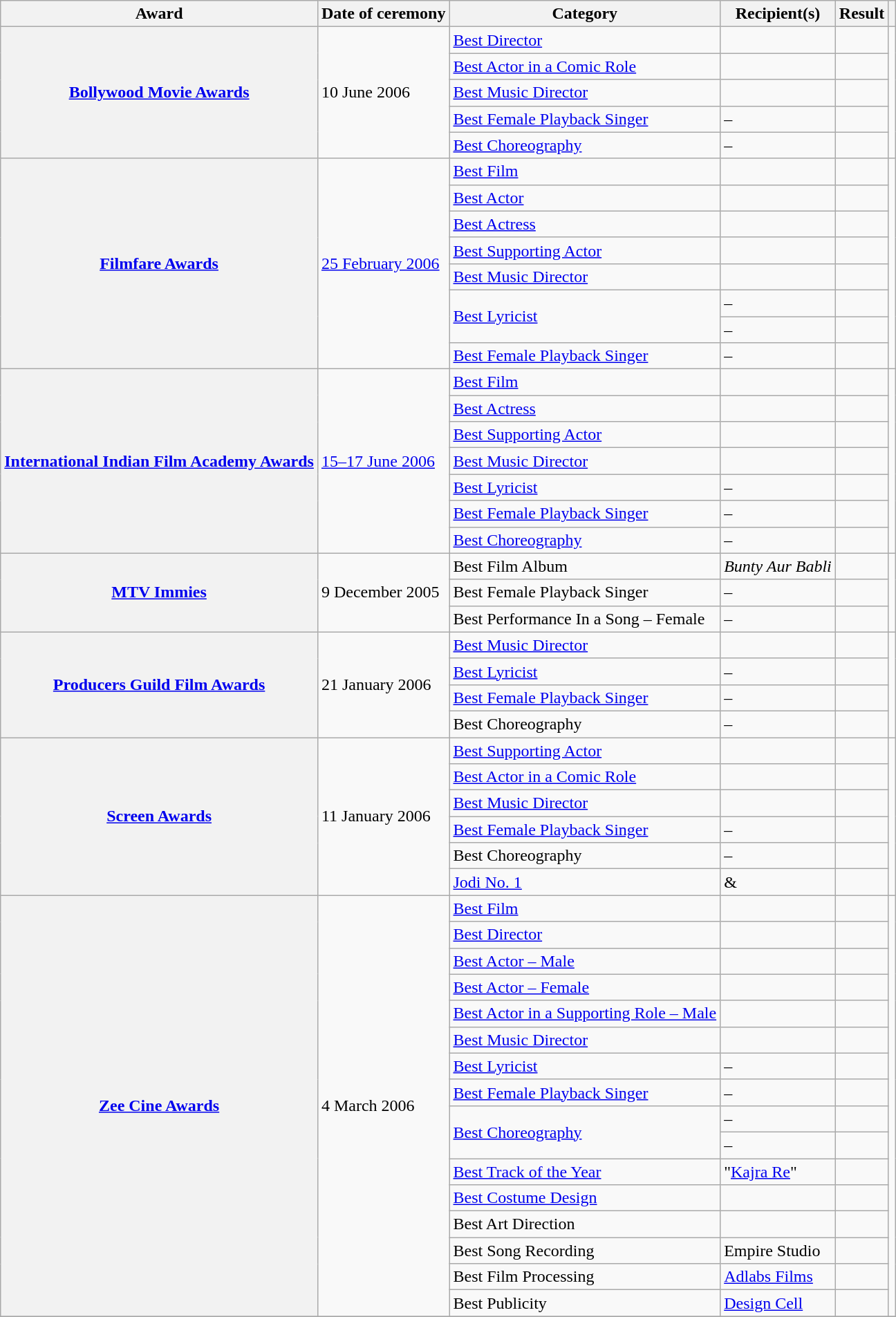<table class="wikitable plainrowheaders sortable">
<tr>
<th scope="col">Award</th>
<th scope="col">Date of ceremony</th>
<th scope="col">Category</th>
<th scope="col">Recipient(s)</th>
<th scope="col">Result</th>
<th scope="col" class="unsortable"></th>
</tr>
<tr>
<th scope="row" rowspan="5"><a href='#'>Bollywood Movie Awards</a></th>
<td rowspan="5">10 June 2006</td>
<td><a href='#'>Best Director</a></td>
<td></td>
<td></td>
<td style="text-align:center;" rowspan="5"><br></td>
</tr>
<tr>
<td><a href='#'>Best Actor in a Comic Role</a></td>
<td></td>
<td></td>
</tr>
<tr>
<td><a href='#'>Best Music Director</a></td>
<td></td>
<td></td>
</tr>
<tr>
<td><a href='#'>Best Female Playback Singer</a></td>
<td> – </td>
<td></td>
</tr>
<tr>
<td><a href='#'>Best Choreography</a></td>
<td> – </td>
<td></td>
</tr>
<tr>
<th scope="row" rowspan="8"><a href='#'>Filmfare Awards</a></th>
<td rowspan="8"><a href='#'>25 February 2006</a></td>
<td><a href='#'>Best Film</a></td>
<td></td>
<td></td>
<td style="text-align:center;" rowspan="8"><br></td>
</tr>
<tr>
<td><a href='#'>Best Actor</a></td>
<td></td>
<td></td>
</tr>
<tr>
<td><a href='#'>Best Actress</a></td>
<td></td>
<td></td>
</tr>
<tr>
<td><a href='#'>Best Supporting Actor</a></td>
<td></td>
<td></td>
</tr>
<tr>
<td><a href='#'>Best Music Director</a></td>
<td></td>
<td></td>
</tr>
<tr>
<td rowspan="2"><a href='#'>Best Lyricist</a></td>
<td> – </td>
<td></td>
</tr>
<tr>
<td> – </td>
<td></td>
</tr>
<tr>
<td><a href='#'>Best Female Playback Singer</a></td>
<td> – </td>
<td></td>
</tr>
<tr>
<th scope="row" rowspan="7"><a href='#'>International Indian Film Academy Awards</a></th>
<td rowspan="7"><a href='#'>15–17 June 2006</a></td>
<td><a href='#'>Best Film</a></td>
<td></td>
<td></td>
<td style="text-align:center;" rowspan="7"><br></td>
</tr>
<tr>
<td><a href='#'>Best Actress</a></td>
<td></td>
<td></td>
</tr>
<tr>
<td><a href='#'>Best Supporting Actor</a></td>
<td></td>
<td></td>
</tr>
<tr>
<td><a href='#'>Best Music Director</a></td>
<td></td>
<td></td>
</tr>
<tr>
<td><a href='#'>Best Lyricist</a></td>
<td> – </td>
<td></td>
</tr>
<tr>
<td><a href='#'>Best Female Playback Singer</a></td>
<td> – </td>
<td></td>
</tr>
<tr>
<td><a href='#'>Best Choreography</a></td>
<td> – </td>
<td></td>
</tr>
<tr>
<th scope="row" rowspan="3"><a href='#'>MTV Immies</a></th>
<td rowspan="3">9 December 2005</td>
<td>Best Film Album</td>
<td><em>Bunty Aur Babli</em></td>
<td></td>
<td style="text-align:center;" rowspan="3"></td>
</tr>
<tr>
<td>Best Female Playback Singer</td>
<td> – </td>
<td></td>
</tr>
<tr>
<td>Best Performance In a Song – Female</td>
<td> – </td>
<td></td>
</tr>
<tr>
<th scope="row" rowspan="4"><a href='#'>Producers Guild Film Awards</a></th>
<td rowspan="4">21 January 2006</td>
<td><a href='#'>Best Music Director</a></td>
<td></td>
<td></td>
<td style="text-align:center;" rowspan="4"><br><br></td>
</tr>
<tr>
<td><a href='#'>Best Lyricist</a></td>
<td> – </td>
<td></td>
</tr>
<tr>
<td><a href='#'>Best Female Playback Singer</a></td>
<td> – </td>
<td></td>
</tr>
<tr>
<td>Best Choreography</td>
<td> – </td>
<td></td>
</tr>
<tr>
<th scope="row" rowspan="6"><a href='#'>Screen Awards</a></th>
<td rowspan="6">11 January 2006</td>
<td><a href='#'>Best Supporting Actor</a></td>
<td></td>
<td></td>
<td style="text-align:center;" rowspan="6"><br></td>
</tr>
<tr>
<td><a href='#'>Best Actor in a Comic Role</a></td>
<td></td>
<td></td>
</tr>
<tr>
<td><a href='#'>Best Music Director</a></td>
<td></td>
<td></td>
</tr>
<tr>
<td><a href='#'>Best Female Playback Singer</a></td>
<td> – </td>
<td></td>
</tr>
<tr>
<td>Best Choreography</td>
<td> – </td>
<td></td>
</tr>
<tr>
<td><a href='#'>Jodi No. 1</a></td>
<td> & </td>
<td></td>
</tr>
<tr>
<th scope="row" rowspan="16"><a href='#'>Zee Cine Awards</a></th>
<td rowspan="16">4 March 2006</td>
<td><a href='#'>Best Film</a></td>
<td></td>
<td></td>
<td style="text-align:center;" rowspan="16"><br><br></td>
</tr>
<tr>
<td><a href='#'>Best Director</a></td>
<td></td>
<td></td>
</tr>
<tr>
<td><a href='#'>Best Actor – Male</a></td>
<td></td>
<td></td>
</tr>
<tr>
<td><a href='#'>Best Actor – Female</a></td>
<td></td>
<td></td>
</tr>
<tr>
<td><a href='#'>Best Actor in a Supporting Role – Male</a></td>
<td></td>
<td></td>
</tr>
<tr>
<td><a href='#'>Best Music Director</a></td>
<td></td>
<td></td>
</tr>
<tr>
<td><a href='#'>Best Lyricist</a></td>
<td> – </td>
<td></td>
</tr>
<tr>
<td><a href='#'>Best Female Playback Singer</a></td>
<td> – </td>
<td></td>
</tr>
<tr>
<td rowspan="2"><a href='#'>Best Choreography</a></td>
<td> – </td>
<td></td>
</tr>
<tr>
<td> – </td>
<td></td>
</tr>
<tr>
<td><a href='#'>Best Track of the Year</a></td>
<td>"<a href='#'>Kajra Re</a>"</td>
<td></td>
</tr>
<tr>
<td><a href='#'>Best Costume Design</a></td>
<td></td>
<td></td>
</tr>
<tr>
<td>Best Art Direction</td>
<td></td>
<td></td>
</tr>
<tr>
<td>Best Song Recording</td>
<td>Empire Studio</td>
<td></td>
</tr>
<tr>
<td>Best Film Processing</td>
<td><a href='#'>Adlabs Films</a></td>
<td></td>
</tr>
<tr>
<td>Best Publicity</td>
<td><a href='#'>Design Cell</a></td>
<td></td>
</tr>
<tr>
</tr>
</table>
